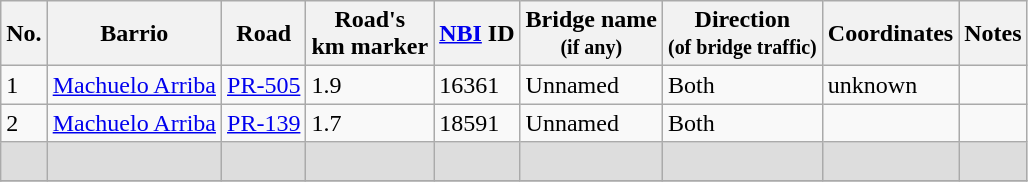<table class="wikitable sortable">
<tr>
<th>No.</th>
<th>Barrio</th>
<th>Road</th>
<th>Road's<br>km marker</th>
<th><a href='#'>NBI</a> ID</th>
<th>Bridge name <br><small>(if any)</small></th>
<th>Direction <br><small>(of bridge traffic)</small></th>
<th>Coordinates</th>
<th>Notes</th>
</tr>
<tr>
<td>1</td>
<td><a href='#'>Machuelo Arriba</a></td>
<td><a href='#'>PR-505</a></td>
<td>1.9</td>
<td>16361</td>
<td>Unnamed</td>
<td>Both</td>
<td>unknown</td>
<td></td>
</tr>
<tr>
<td>2</td>
<td><a href='#'>Machuelo Arriba</a></td>
<td><a href='#'>PR-139</a></td>
<td>1.7</td>
<td>18591</td>
<td>Unnamed</td>
<td>Both</td>
<td></td>
<td></td>
</tr>
<tr style="background: #DDDDDD;" class="sortbottom">
<td> </td>
<td></td>
<td></td>
<td></td>
<td></td>
<td></td>
<td></td>
<td></td>
<td></td>
</tr>
<tr bgcolor=#ffffff class="sortbottom">
</tr>
</table>
